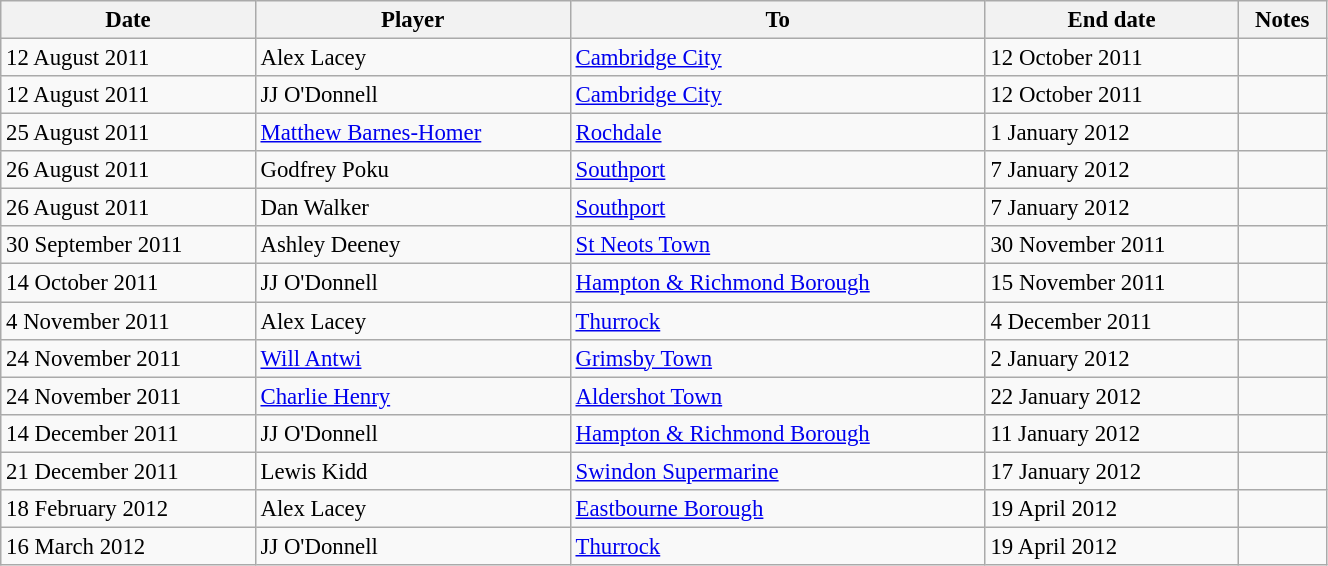<table class="wikitable" style="text-align:center; font-size:95%;width:70%; text-align:left">
<tr>
<th>Date</th>
<th>Player</th>
<th>To</th>
<th>End date</th>
<th>Notes</th>
</tr>
<tr>
<td>12 August 2011</td>
<td> Alex Lacey</td>
<td><a href='#'>Cambridge City</a></td>
<td>12 October 2011</td>
<td style="text-align:center;"></td>
</tr>
<tr>
<td>12 August 2011</td>
<td> JJ O'Donnell</td>
<td><a href='#'>Cambridge City</a></td>
<td>12 October 2011</td>
<td style="text-align:center;"></td>
</tr>
<tr>
<td>25 August 2011</td>
<td> <a href='#'>Matthew Barnes-Homer</a></td>
<td><a href='#'>Rochdale</a></td>
<td>1 January 2012</td>
<td style="text-align:center;"></td>
</tr>
<tr>
<td>26 August 2011</td>
<td> Godfrey Poku</td>
<td><a href='#'>Southport</a></td>
<td>7 January 2012</td>
<td style="text-align:center;"></td>
</tr>
<tr>
<td>26 August 2011</td>
<td> Dan Walker</td>
<td><a href='#'>Southport</a></td>
<td>7 January 2012</td>
<td style="text-align:center;"></td>
</tr>
<tr>
<td>30 September 2011</td>
<td> Ashley Deeney</td>
<td><a href='#'>St Neots Town</a></td>
<td>30 November 2011</td>
<td style="text-align:center;"></td>
</tr>
<tr>
<td>14 October 2011</td>
<td> JJ O'Donnell</td>
<td><a href='#'>Hampton & Richmond Borough</a></td>
<td>15 November 2011</td>
<td style="text-align:center;"></td>
</tr>
<tr>
<td>4 November 2011</td>
<td> Alex Lacey</td>
<td><a href='#'>Thurrock</a></td>
<td>4 December 2011</td>
<td style="text-align:center;"></td>
</tr>
<tr>
<td>24 November 2011</td>
<td> <a href='#'>Will Antwi</a></td>
<td><a href='#'>Grimsby Town</a></td>
<td>2 January 2012</td>
<td style="text-align:center;"></td>
</tr>
<tr>
<td>24 November 2011</td>
<td> <a href='#'>Charlie Henry</a></td>
<td><a href='#'>Aldershot Town</a></td>
<td>22 January 2012</td>
<td style="text-align:center;"></td>
</tr>
<tr>
<td>14 December 2011</td>
<td> JJ O'Donnell</td>
<td><a href='#'>Hampton & Richmond Borough</a></td>
<td>11 January 2012</td>
<td style="text-align:center;"></td>
</tr>
<tr>
<td>21 December 2011</td>
<td> Lewis Kidd</td>
<td><a href='#'>Swindon Supermarine</a></td>
<td>17 January 2012</td>
<td style="text-align:center;"></td>
</tr>
<tr>
<td>18 February 2012</td>
<td> Alex Lacey</td>
<td><a href='#'>Eastbourne Borough</a></td>
<td>19 April 2012</td>
<td style="text-align:center;"></td>
</tr>
<tr>
<td>16 March 2012</td>
<td> JJ O'Donnell</td>
<td><a href='#'>Thurrock</a></td>
<td>19 April 2012</td>
<td style="text-align:center;"></td>
</tr>
</table>
